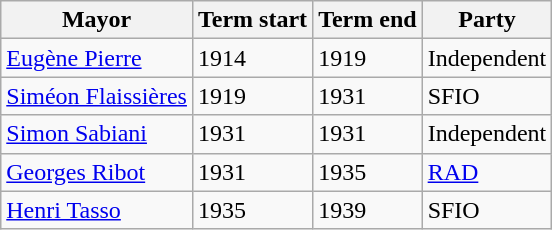<table class="wikitable">
<tr>
<th>Mayor</th>
<th>Term start</th>
<th>Term end</th>
<th>Party</th>
</tr>
<tr>
<td><a href='#'>Eugène Pierre</a></td>
<td>1914</td>
<td>1919</td>
<td>Independent</td>
</tr>
<tr>
<td><a href='#'>Siméon Flaissières</a></td>
<td>1919</td>
<td>1931</td>
<td>SFIO</td>
</tr>
<tr>
<td><a href='#'>Simon Sabiani</a></td>
<td>1931</td>
<td>1931</td>
<td>Independent</td>
</tr>
<tr>
<td><a href='#'>Georges Ribot</a></td>
<td>1931</td>
<td>1935</td>
<td><a href='#'>RAD</a></td>
</tr>
<tr>
<td><a href='#'>Henri Tasso</a></td>
<td>1935</td>
<td>1939</td>
<td>SFIO</td>
</tr>
</table>
